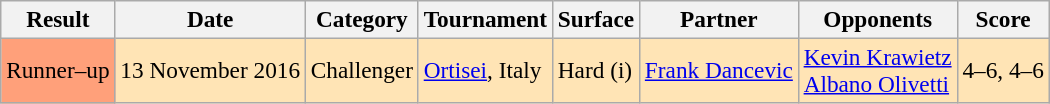<table class="sortable wikitable" style=font-size:97%>
<tr>
<th>Result</th>
<th>Date</th>
<th>Category</th>
<th>Tournament</th>
<th>Surface</th>
<th>Partner</th>
<th>Opponents</th>
<th>Score</th>
</tr>
<tr bgcolor=moccasin>
<td bgcolor="FFA07A">Runner–up</td>
<td>13 November 2016</td>
<td>Challenger</td>
<td><a href='#'>Ortisei</a>, Italy</td>
<td>Hard (i)</td>
<td> <a href='#'>Frank Dancevic</a></td>
<td> <a href='#'>Kevin Krawietz</a><br> <a href='#'>Albano Olivetti</a></td>
<td>4–6, 4–6</td>
</tr>
</table>
